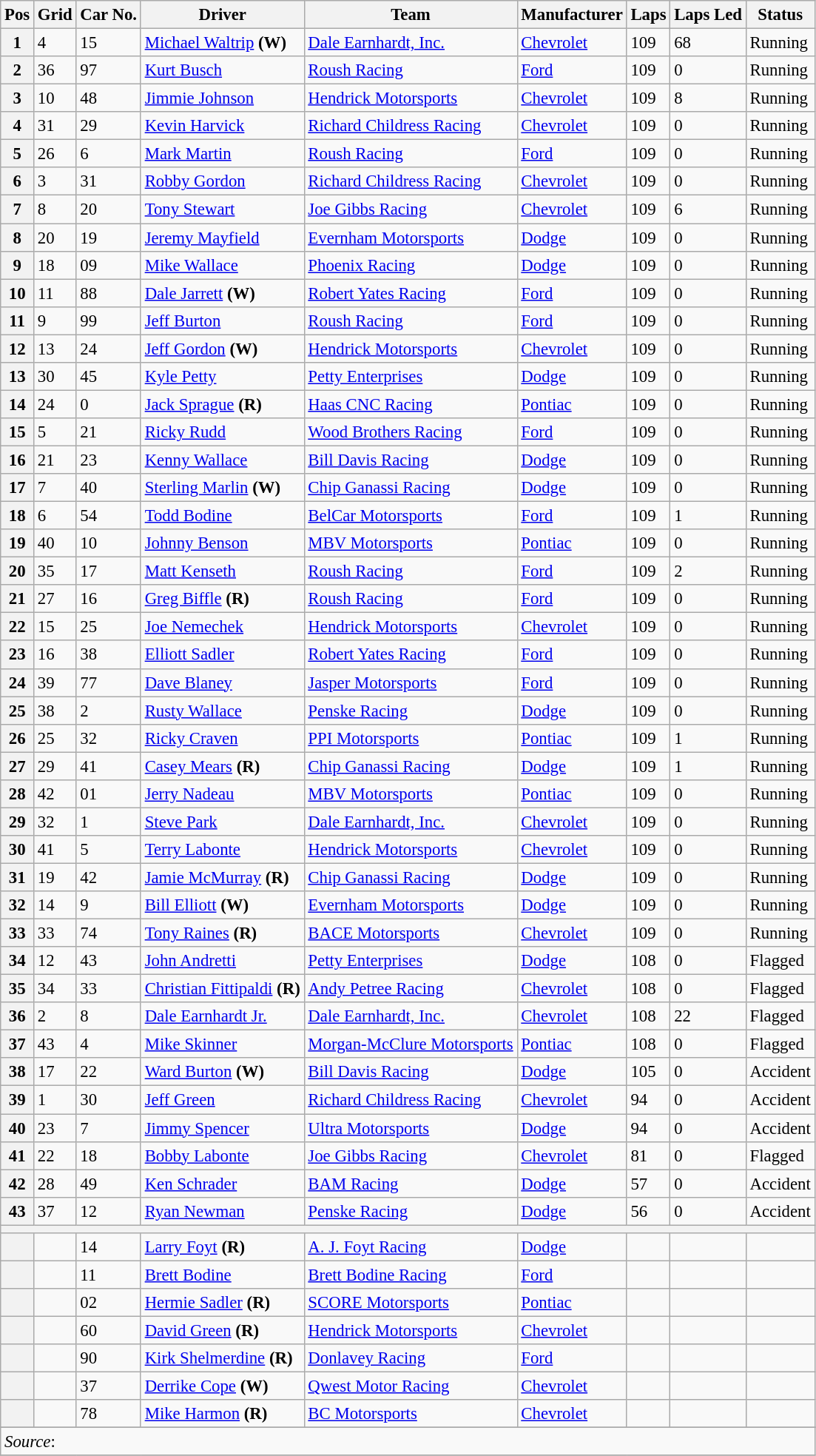<table class="sortable wikitable" style="font-size:95%">
<tr>
<th>Pos</th>
<th>Grid</th>
<th>Car No.</th>
<th>Driver</th>
<th>Team</th>
<th>Manufacturer</th>
<th>Laps</th>
<th>Laps Led</th>
<th>Status</th>
</tr>
<tr>
<th>1</th>
<td>4</td>
<td>15</td>
<td><a href='#'>Michael Waltrip</a> <strong>(W)</strong></td>
<td><a href='#'>Dale Earnhardt, Inc.</a></td>
<td><a href='#'>Chevrolet</a></td>
<td>109</td>
<td>68</td>
<td>Running</td>
</tr>
<tr>
<th>2</th>
<td>36</td>
<td>97</td>
<td><a href='#'>Kurt Busch</a></td>
<td><a href='#'>Roush Racing</a></td>
<td><a href='#'>Ford</a></td>
<td>109</td>
<td>0</td>
<td>Running</td>
</tr>
<tr>
<th>3</th>
<td>10</td>
<td>48</td>
<td><a href='#'>Jimmie Johnson</a></td>
<td><a href='#'>Hendrick Motorsports</a></td>
<td><a href='#'>Chevrolet</a></td>
<td>109</td>
<td>8</td>
<td>Running</td>
</tr>
<tr>
<th>4</th>
<td>31</td>
<td>29</td>
<td><a href='#'>Kevin Harvick</a></td>
<td><a href='#'>Richard Childress Racing</a></td>
<td><a href='#'>Chevrolet</a></td>
<td>109</td>
<td>0</td>
<td>Running</td>
</tr>
<tr>
<th>5</th>
<td>26</td>
<td>6</td>
<td><a href='#'>Mark Martin</a></td>
<td><a href='#'>Roush Racing</a></td>
<td><a href='#'>Ford</a></td>
<td>109</td>
<td>0</td>
<td>Running</td>
</tr>
<tr>
<th>6</th>
<td>3</td>
<td>31</td>
<td><a href='#'>Robby Gordon</a></td>
<td><a href='#'>Richard Childress Racing</a></td>
<td><a href='#'>Chevrolet</a></td>
<td>109</td>
<td>0</td>
<td>Running</td>
</tr>
<tr>
<th>7</th>
<td>8</td>
<td>20</td>
<td><a href='#'>Tony Stewart</a></td>
<td><a href='#'>Joe Gibbs Racing</a></td>
<td><a href='#'>Chevrolet</a></td>
<td>109</td>
<td>6</td>
<td>Running</td>
</tr>
<tr>
<th>8</th>
<td>20</td>
<td>19</td>
<td><a href='#'>Jeremy Mayfield</a></td>
<td><a href='#'>Evernham Motorsports</a></td>
<td><a href='#'>Dodge</a></td>
<td>109</td>
<td>0</td>
<td>Running</td>
</tr>
<tr>
<th>9</th>
<td>18</td>
<td>09</td>
<td><a href='#'>Mike Wallace</a></td>
<td><a href='#'>Phoenix Racing</a></td>
<td><a href='#'>Dodge</a></td>
<td>109</td>
<td>0</td>
<td>Running</td>
</tr>
<tr>
<th>10</th>
<td>11</td>
<td>88</td>
<td><a href='#'>Dale Jarrett</a> <strong>(W)</strong></td>
<td><a href='#'>Robert Yates Racing</a></td>
<td><a href='#'>Ford</a></td>
<td>109</td>
<td>0</td>
<td>Running</td>
</tr>
<tr>
<th>11</th>
<td>9</td>
<td>99</td>
<td><a href='#'>Jeff Burton</a></td>
<td><a href='#'>Roush Racing</a></td>
<td><a href='#'>Ford</a></td>
<td>109</td>
<td>0</td>
<td>Running</td>
</tr>
<tr>
<th>12</th>
<td>13</td>
<td>24</td>
<td><a href='#'>Jeff Gordon</a> <strong>(W)</strong></td>
<td><a href='#'>Hendrick Motorsports</a></td>
<td><a href='#'>Chevrolet</a></td>
<td>109</td>
<td>0</td>
<td>Running</td>
</tr>
<tr>
<th>13</th>
<td>30</td>
<td>45</td>
<td><a href='#'>Kyle Petty</a></td>
<td><a href='#'>Petty Enterprises</a></td>
<td><a href='#'>Dodge</a></td>
<td>109</td>
<td>0</td>
<td>Running</td>
</tr>
<tr>
<th>14</th>
<td>24</td>
<td>0</td>
<td><a href='#'>Jack Sprague</a> <strong>(R)</strong></td>
<td><a href='#'>Haas CNC Racing</a></td>
<td><a href='#'>Pontiac</a></td>
<td>109</td>
<td>0</td>
<td>Running</td>
</tr>
<tr>
<th>15</th>
<td>5</td>
<td>21</td>
<td><a href='#'>Ricky Rudd</a></td>
<td><a href='#'>Wood Brothers Racing</a></td>
<td><a href='#'>Ford</a></td>
<td>109</td>
<td>0</td>
<td>Running</td>
</tr>
<tr>
<th>16</th>
<td>21</td>
<td>23</td>
<td><a href='#'>Kenny Wallace</a></td>
<td><a href='#'>Bill Davis Racing</a></td>
<td><a href='#'>Dodge</a></td>
<td>109</td>
<td>0</td>
<td>Running</td>
</tr>
<tr>
<th>17</th>
<td>7</td>
<td>40</td>
<td><a href='#'>Sterling Marlin</a> <strong>(W)</strong></td>
<td><a href='#'>Chip Ganassi Racing</a></td>
<td><a href='#'>Dodge</a></td>
<td>109</td>
<td>0</td>
<td>Running</td>
</tr>
<tr>
<th>18</th>
<td>6</td>
<td>54</td>
<td><a href='#'>Todd Bodine</a></td>
<td><a href='#'>BelCar Motorsports</a></td>
<td><a href='#'>Ford</a></td>
<td>109</td>
<td>1</td>
<td>Running</td>
</tr>
<tr>
<th>19</th>
<td>40</td>
<td>10</td>
<td><a href='#'>Johnny Benson</a></td>
<td><a href='#'>MBV Motorsports</a></td>
<td><a href='#'>Pontiac</a></td>
<td>109</td>
<td>0</td>
<td>Running</td>
</tr>
<tr>
<th>20</th>
<td>35</td>
<td>17</td>
<td><a href='#'>Matt Kenseth</a></td>
<td><a href='#'>Roush Racing</a></td>
<td><a href='#'>Ford</a></td>
<td>109</td>
<td>2</td>
<td>Running</td>
</tr>
<tr>
<th>21</th>
<td>27</td>
<td>16</td>
<td><a href='#'>Greg Biffle</a> <strong>(R)</strong></td>
<td><a href='#'>Roush Racing</a></td>
<td><a href='#'>Ford</a></td>
<td>109</td>
<td>0</td>
<td>Running</td>
</tr>
<tr>
<th>22</th>
<td>15</td>
<td>25</td>
<td><a href='#'>Joe Nemechek</a></td>
<td><a href='#'>Hendrick Motorsports</a></td>
<td><a href='#'>Chevrolet</a></td>
<td>109</td>
<td>0</td>
<td>Running</td>
</tr>
<tr>
<th>23</th>
<td>16</td>
<td>38</td>
<td><a href='#'>Elliott Sadler</a></td>
<td><a href='#'>Robert Yates Racing</a></td>
<td><a href='#'>Ford</a></td>
<td>109</td>
<td>0</td>
<td>Running</td>
</tr>
<tr>
<th>24</th>
<td>39</td>
<td>77</td>
<td><a href='#'>Dave Blaney</a></td>
<td><a href='#'>Jasper Motorsports</a></td>
<td><a href='#'>Ford</a></td>
<td>109</td>
<td>0</td>
<td>Running</td>
</tr>
<tr>
<th>25</th>
<td>38</td>
<td>2</td>
<td><a href='#'>Rusty Wallace</a></td>
<td><a href='#'>Penske Racing</a></td>
<td><a href='#'>Dodge</a></td>
<td>109</td>
<td>0</td>
<td>Running</td>
</tr>
<tr>
<th>26</th>
<td>25</td>
<td>32</td>
<td><a href='#'>Ricky Craven</a></td>
<td><a href='#'>PPI Motorsports</a></td>
<td><a href='#'>Pontiac</a></td>
<td>109</td>
<td>1</td>
<td>Running</td>
</tr>
<tr>
<th>27</th>
<td>29</td>
<td>41</td>
<td><a href='#'>Casey Mears</a> <strong>(R)</strong></td>
<td><a href='#'>Chip Ganassi Racing</a></td>
<td><a href='#'>Dodge</a></td>
<td>109</td>
<td>1</td>
<td>Running</td>
</tr>
<tr>
<th>28</th>
<td>42</td>
<td>01</td>
<td><a href='#'>Jerry Nadeau</a></td>
<td><a href='#'>MBV Motorsports</a></td>
<td><a href='#'>Pontiac</a></td>
<td>109</td>
<td>0</td>
<td>Running</td>
</tr>
<tr>
<th>29</th>
<td>32</td>
<td>1</td>
<td><a href='#'>Steve Park</a></td>
<td><a href='#'>Dale Earnhardt, Inc.</a></td>
<td><a href='#'>Chevrolet</a></td>
<td>109</td>
<td>0</td>
<td>Running</td>
</tr>
<tr>
<th>30</th>
<td>41</td>
<td>5</td>
<td><a href='#'>Terry Labonte</a></td>
<td><a href='#'>Hendrick Motorsports</a></td>
<td><a href='#'>Chevrolet</a></td>
<td>109</td>
<td>0</td>
<td>Running</td>
</tr>
<tr>
<th>31</th>
<td>19</td>
<td>42</td>
<td><a href='#'>Jamie McMurray</a> <strong>(R)</strong></td>
<td><a href='#'>Chip Ganassi Racing</a></td>
<td><a href='#'>Dodge</a></td>
<td>109</td>
<td>0</td>
<td>Running</td>
</tr>
<tr>
<th>32</th>
<td>14</td>
<td>9</td>
<td><a href='#'>Bill Elliott</a> <strong>(W)</strong></td>
<td><a href='#'>Evernham Motorsports</a></td>
<td><a href='#'>Dodge</a></td>
<td>109</td>
<td>0</td>
<td>Running</td>
</tr>
<tr>
<th>33</th>
<td>33</td>
<td>74</td>
<td><a href='#'>Tony Raines</a> <strong>(R)</strong></td>
<td><a href='#'>BACE Motorsports</a></td>
<td><a href='#'>Chevrolet</a></td>
<td>109</td>
<td>0</td>
<td>Running</td>
</tr>
<tr>
<th>34</th>
<td>12</td>
<td>43</td>
<td><a href='#'>John Andretti</a></td>
<td><a href='#'>Petty Enterprises</a></td>
<td><a href='#'>Dodge</a></td>
<td>108</td>
<td>0</td>
<td>Flagged</td>
</tr>
<tr>
<th>35</th>
<td>34</td>
<td>33</td>
<td><a href='#'>Christian Fittipaldi</a> <strong>(R)</strong></td>
<td><a href='#'>Andy Petree Racing</a></td>
<td><a href='#'>Chevrolet</a></td>
<td>108</td>
<td>0</td>
<td>Flagged</td>
</tr>
<tr>
<th>36</th>
<td>2</td>
<td>8</td>
<td><a href='#'>Dale Earnhardt Jr.</a></td>
<td><a href='#'>Dale Earnhardt, Inc.</a></td>
<td><a href='#'>Chevrolet</a></td>
<td>108</td>
<td>22</td>
<td>Flagged</td>
</tr>
<tr>
<th>37</th>
<td>43</td>
<td>4</td>
<td><a href='#'>Mike Skinner</a></td>
<td><a href='#'>Morgan-McClure Motorsports</a></td>
<td><a href='#'>Pontiac</a></td>
<td>108</td>
<td>0</td>
<td>Flagged</td>
</tr>
<tr>
<th>38</th>
<td>17</td>
<td>22</td>
<td><a href='#'>Ward Burton</a> <strong>(W)</strong></td>
<td><a href='#'>Bill Davis Racing</a></td>
<td><a href='#'>Dodge</a></td>
<td>105</td>
<td>0</td>
<td>Accident</td>
</tr>
<tr>
<th>39</th>
<td>1</td>
<td>30</td>
<td><a href='#'>Jeff Green</a></td>
<td><a href='#'>Richard Childress Racing</a></td>
<td><a href='#'>Chevrolet</a></td>
<td>94</td>
<td>0</td>
<td>Accident</td>
</tr>
<tr>
<th>40</th>
<td>23</td>
<td>7</td>
<td><a href='#'>Jimmy Spencer</a></td>
<td><a href='#'>Ultra Motorsports</a></td>
<td><a href='#'>Dodge</a></td>
<td>94</td>
<td>0</td>
<td>Accident</td>
</tr>
<tr>
<th>41</th>
<td>22</td>
<td>18</td>
<td><a href='#'>Bobby Labonte</a></td>
<td><a href='#'>Joe Gibbs Racing</a></td>
<td><a href='#'>Chevrolet</a></td>
<td>81</td>
<td>0</td>
<td>Flagged</td>
</tr>
<tr>
<th>42</th>
<td>28</td>
<td>49</td>
<td><a href='#'>Ken Schrader</a></td>
<td><a href='#'>BAM Racing</a></td>
<td><a href='#'>Dodge</a></td>
<td>57</td>
<td>0</td>
<td>Accident</td>
</tr>
<tr>
<th>43</th>
<td>37</td>
<td>12</td>
<td><a href='#'>Ryan Newman</a></td>
<td><a href='#'>Penske Racing</a></td>
<td><a href='#'>Dodge</a></td>
<td>56</td>
<td>0</td>
<td>Accident</td>
</tr>
<tr>
<th colspan="10"></th>
</tr>
<tr>
<th></th>
<td></td>
<td>14</td>
<td><a href='#'>Larry Foyt</a> <strong>(R)</strong></td>
<td><a href='#'>A. J. Foyt Racing</a></td>
<td><a href='#'>Dodge</a></td>
<td></td>
<td></td>
<td></td>
</tr>
<tr>
<th></th>
<td></td>
<td>11</td>
<td><a href='#'>Brett Bodine</a></td>
<td><a href='#'>Brett Bodine Racing</a></td>
<td><a href='#'>Ford</a></td>
<td></td>
<td></td>
<td></td>
</tr>
<tr>
<th></th>
<td></td>
<td>02</td>
<td><a href='#'>Hermie Sadler</a> <strong>(R)</strong></td>
<td><a href='#'>SCORE Motorsports</a></td>
<td><a href='#'>Pontiac</a></td>
<td></td>
<td></td>
<td></td>
</tr>
<tr>
<th></th>
<td></td>
<td>60</td>
<td><a href='#'>David Green</a> <strong>(R)</strong></td>
<td><a href='#'>Hendrick Motorsports</a></td>
<td><a href='#'>Chevrolet</a></td>
<td></td>
<td></td>
<td></td>
</tr>
<tr>
<th></th>
<td></td>
<td>90</td>
<td><a href='#'>Kirk Shelmerdine</a> <strong>(R)</strong></td>
<td><a href='#'>Donlavey Racing</a></td>
<td><a href='#'>Ford</a></td>
<td></td>
<td></td>
<td></td>
</tr>
<tr>
<th></th>
<td></td>
<td>37</td>
<td><a href='#'>Derrike Cope</a> <strong>(W)</strong></td>
<td><a href='#'>Qwest Motor Racing</a></td>
<td><a href='#'>Chevrolet</a></td>
<td></td>
<td></td>
<td></td>
</tr>
<tr>
<th></th>
<td></td>
<td>78</td>
<td><a href='#'>Mike Harmon</a> <strong>(R)</strong></td>
<td><a href='#'>BC Motorsports</a></td>
<td><a href='#'>Chevrolet</a></td>
<td></td>
<td></td>
<td></td>
</tr>
<tr>
</tr>
<tr class="sortbottom">
<td colspan="10"><em>Source</em>:</td>
</tr>
<tr>
</tr>
</table>
